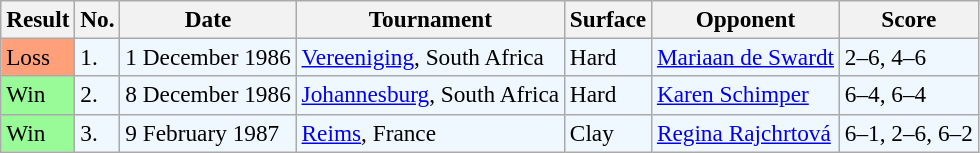<table class="sortable wikitable" style="font-size:97%">
<tr>
<th>Result</th>
<th>No.</th>
<th>Date</th>
<th>Tournament</th>
<th>Surface</th>
<th>Opponent</th>
<th>Score</th>
</tr>
<tr style="background:#f0f8ff;">
<td style="background:#ffa07a;">Loss</td>
<td>1.</td>
<td>1 December 1986</td>
<td><a href='#'>Vereeniging</a>, South Africa</td>
<td>Hard</td>
<td> <a href='#'>Mariaan de Swardt</a></td>
<td>2–6, 4–6</td>
</tr>
<tr style="background:#f0f8ff;">
<td style="background:#98fb98;">Win</td>
<td>2.</td>
<td>8 December 1986</td>
<td><a href='#'>Johannesburg</a>, South Africa</td>
<td>Hard</td>
<td> <a href='#'>Karen Schimper</a></td>
<td>6–4, 6–4</td>
</tr>
<tr style="background:#f0f8ff;">
<td style="background:#98fb98;">Win</td>
<td>3.</td>
<td>9 February 1987</td>
<td><a href='#'>Reims</a>, France</td>
<td>Clay</td>
<td> <a href='#'>Regina Rajchrtová</a></td>
<td>6–1, 2–6, 6–2</td>
</tr>
</table>
